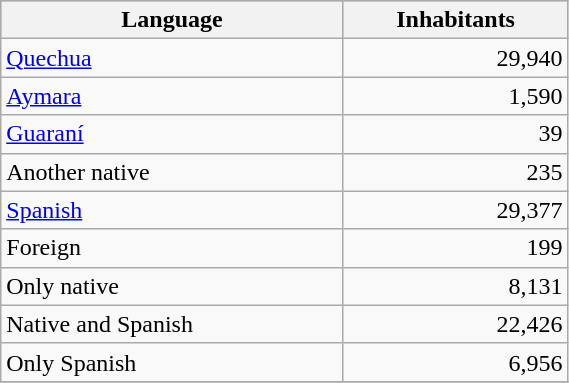<table class="wikitable" border="1" style="width:30%;" border="1">
<tr bgcolor=silver>
<th><strong>Language</strong></th>
<th><strong>Inhabitants</strong></th>
</tr>
<tr>
<td><a href='#'>Quechua</a></td>
<td align="right">29,940</td>
</tr>
<tr>
<td><a href='#'>Aymara</a></td>
<td align="right">1,590</td>
</tr>
<tr>
<td><a href='#'>Guaraní</a></td>
<td align="right">39</td>
</tr>
<tr>
<td>Another native</td>
<td align="right">235</td>
</tr>
<tr>
<td><a href='#'>Spanish</a></td>
<td align="right">29,377</td>
</tr>
<tr>
<td>Foreign</td>
<td align="right">199</td>
</tr>
<tr>
<td>Only native</td>
<td align="right">8,131</td>
</tr>
<tr>
<td>Native and Spanish</td>
<td align="right">22,426</td>
</tr>
<tr>
<td>Only Spanish</td>
<td align="right">6,956</td>
</tr>
<tr>
</tr>
</table>
